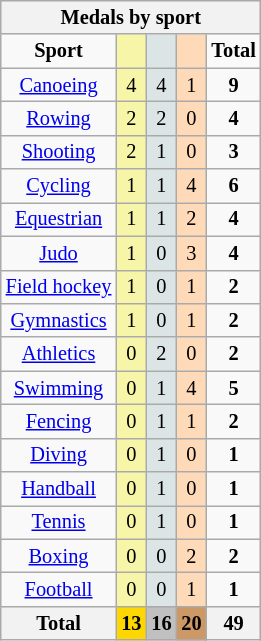<table class="wikitable" style="font-size:85%">
<tr style="background:#efefef;">
<th colspan=5>Medals by sport</th>
</tr>
<tr align=center>
<td><strong>Sport</strong></td>
<td bgcolor=#f7f6a8></td>
<td bgcolor=#dce5e5></td>
<td bgcolor=#ffdab9></td>
<td><strong>Total</strong></td>
</tr>
<tr align=center>
<td><a href='#'>Canoeing</a></td>
<td style="background:#F7F6A8;">4</td>
<td style="background:#DCE5E5;">4</td>
<td style="background:#FFDAB9;">1</td>
<td><strong>9</strong></td>
</tr>
<tr align=center>
<td><a href='#'>Rowing</a></td>
<td style="background:#F7F6A8;">2</td>
<td style="background:#DCE5E5;">2</td>
<td style="background:#FFDAB9;">0</td>
<td><strong>4</strong></td>
</tr>
<tr align=center>
<td><a href='#'>Shooting</a></td>
<td style="background:#F7F6A8;">2</td>
<td style="background:#DCE5E5;">1</td>
<td style="background:#FFDAB9;">0</td>
<td><strong>3</strong></td>
</tr>
<tr align=center>
<td><a href='#'>Cycling</a></td>
<td style="background:#F7F6A8;">1</td>
<td style="background:#DCE5E5;">1</td>
<td style="background:#FFDAB9;">4</td>
<td><strong>6</strong></td>
</tr>
<tr align=center>
<td><a href='#'>Equestrian</a></td>
<td style="background:#F7F6A8;">1</td>
<td style="background:#DCE5E5;">1</td>
<td style="background:#FFDAB9;">2</td>
<td><strong>4</strong></td>
</tr>
<tr align=center>
<td><a href='#'>Judo</a></td>
<td style="background:#F7F6A8;">1</td>
<td style="background:#DCE5E5;">0</td>
<td style="background:#FFDAB9;">3</td>
<td><strong>4</strong></td>
</tr>
<tr align=center>
<td><a href='#'>Field hockey</a></td>
<td style="background:#F7F6A8;">1</td>
<td style="background:#DCE5E5;">0</td>
<td style="background:#FFDAB9;">1</td>
<td><strong>2</strong></td>
</tr>
<tr align=center>
<td><a href='#'>Gymnastics</a></td>
<td style="background:#F7F6A8;">1</td>
<td style="background:#DCE5E5;">0</td>
<td style="background:#FFDAB9;">1</td>
<td><strong>2</strong></td>
</tr>
<tr align=center>
<td><a href='#'>Athletics</a></td>
<td style="background:#F7F6A8;">0</td>
<td style="background:#DCE5E5;">2</td>
<td style="background:#FFDAB9;">0</td>
<td><strong>2</strong></td>
</tr>
<tr align=center>
<td><a href='#'>Swimming</a></td>
<td style="background:#F7F6A8;">0</td>
<td style="background:#DCE5E5;">1</td>
<td style="background:#FFDAB9;">4</td>
<td><strong>5</strong></td>
</tr>
<tr align=center>
<td><a href='#'>Fencing</a></td>
<td style="background:#F7F6A8;">0</td>
<td style="background:#DCE5E5;">1</td>
<td style="background:#FFDAB9;">1</td>
<td><strong>2</strong></td>
</tr>
<tr align=center>
<td><a href='#'>Diving</a></td>
<td style="background:#F7F6A8;">0</td>
<td style="background:#DCE5E5;">1</td>
<td style="background:#FFDAB9;">0</td>
<td><strong>1</strong></td>
</tr>
<tr align=center>
<td><a href='#'>Handball</a></td>
<td style="background:#F7F6A8;">0</td>
<td style="background:#DCE5E5;">1</td>
<td style="background:#FFDAB9;">0</td>
<td><strong>1</strong></td>
</tr>
<tr align=center>
<td><a href='#'>Tennis</a></td>
<td style="background:#F7F6A8;">0</td>
<td style="background:#DCE5E5;">1</td>
<td style="background:#FFDAB9;">0</td>
<td><strong>1</strong></td>
</tr>
<tr align=center>
<td><a href='#'>Boxing</a></td>
<td style="background:#F7F6A8;">0</td>
<td style="background:#DCE5E5;">0</td>
<td style="background:#FFDAB9;">2</td>
<td><strong>2</strong></td>
</tr>
<tr align=center>
<td><a href='#'>Football</a></td>
<td style="background:#F7F6A8;">0</td>
<td style="background:#DCE5E5;">0</td>
<td style="background:#FFDAB9;">1</td>
<td><strong>1</strong></td>
</tr>
<tr align=center>
<th>Total</th>
<th style="background:gold;">13</th>
<th style="background:silver;">16</th>
<th style="background:#c96;">20</th>
<th>49</th>
</tr>
</table>
